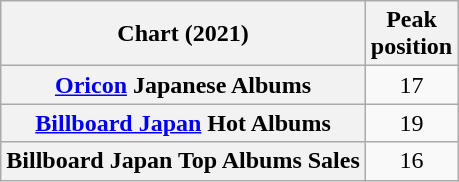<table class="wikitable plainrowheaders" style="text-align:center">
<tr>
<th scope="col">Chart (2021)</th>
<th scope="col">Peak<br> position</th>
</tr>
<tr>
<th scope="row"><a href='#'>Oricon</a> Japanese Albums </th>
<td>17</td>
</tr>
<tr>
<th scope="row"><a href='#'>Billboard Japan</a> Hot Albums</th>
<td>19</td>
</tr>
<tr>
<th scope="row">Billboard Japan Top Albums Sales</th>
<td>16</td>
</tr>
</table>
